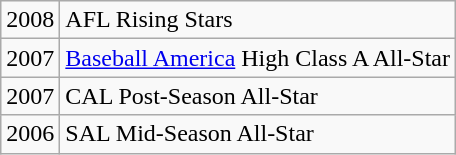<table class="wikitable">
<tr>
<td>2008</td>
<td>AFL Rising Stars</td>
</tr>
<tr>
<td>2007</td>
<td><a href='#'>Baseball America</a> High Class A All-Star</td>
</tr>
<tr>
<td>2007</td>
<td>CAL Post-Season All-Star</td>
</tr>
<tr>
<td>2006</td>
<td>SAL Mid-Season All-Star</td>
</tr>
</table>
